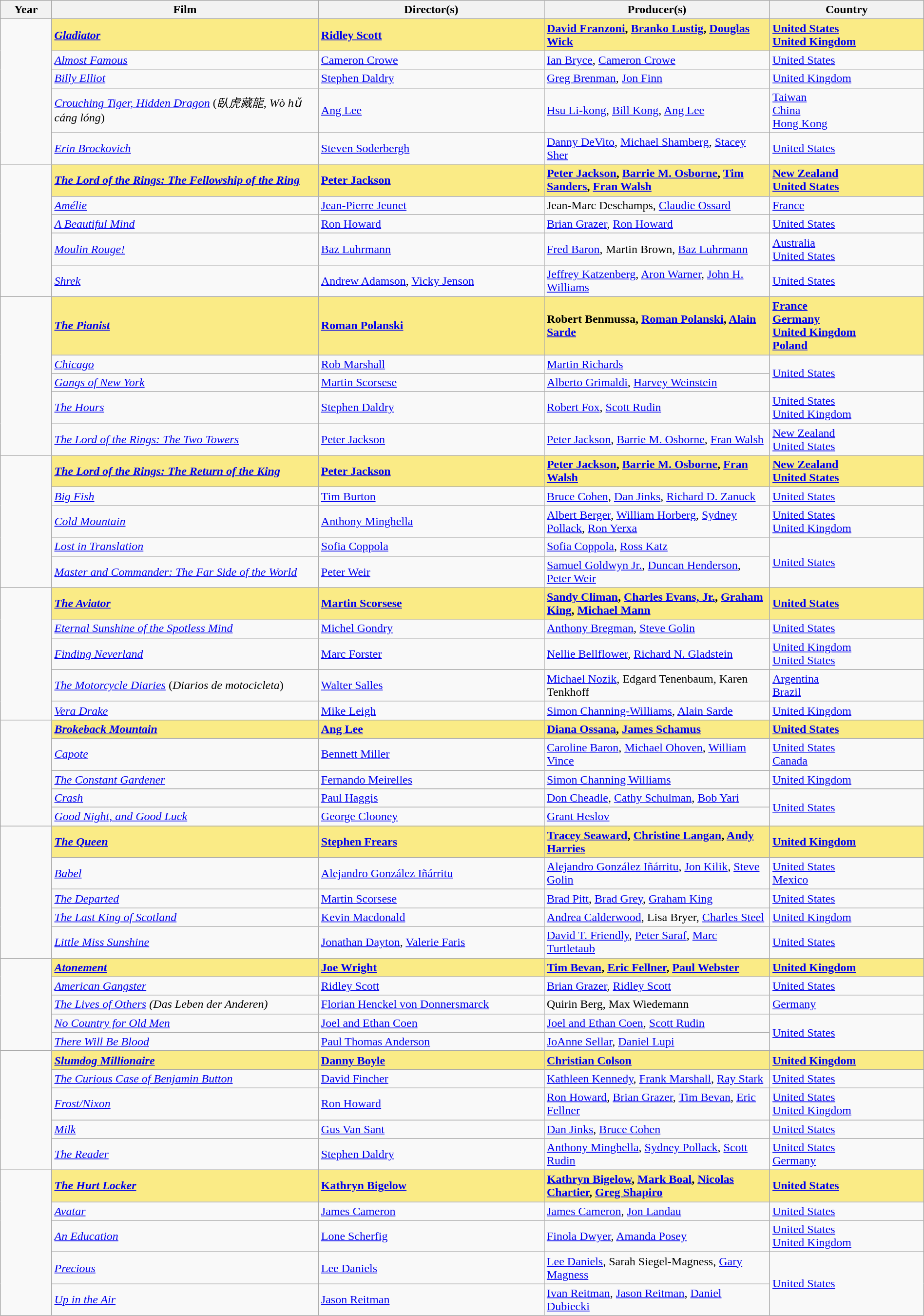<table class="wikitable" style="width:100%;" cellpadding="5">
<tr>
<th style="width:5%;">Year</th>
<th style="width:26%;">Film</th>
<th style="width:22%;">Director(s)</th>
<th style="width:22%;">Producer(s)</th>
<th style="width:15%;">Country</th>
</tr>
<tr>
<td rowspan="5"></td>
<td style="background:#FAEB86"><strong><em><a href='#'>Gladiator</a></em></strong></td>
<td style="background:#FAEB86"><strong><a href='#'>Ridley Scott</a></strong></td>
<td style="background:#FAEB86"><strong><a href='#'>David Franzoni</a>, <a href='#'>Branko Lustig</a>, <a href='#'>Douglas Wick</a></strong></td>
<td style="background:#FAEB86"><strong><a href='#'>United States</a><br><a href='#'>United Kingdom</a></strong></td>
</tr>
<tr>
<td><em><a href='#'>Almost Famous</a></em></td>
<td><a href='#'>Cameron Crowe</a></td>
<td><a href='#'>Ian Bryce</a>, <a href='#'>Cameron Crowe</a></td>
<td><a href='#'>United States</a></td>
</tr>
<tr>
<td><em><a href='#'>Billy Elliot</a></em></td>
<td><a href='#'>Stephen Daldry</a></td>
<td><a href='#'>Greg Brenman</a>, <a href='#'>Jon Finn</a></td>
<td><a href='#'>United Kingdom</a></td>
</tr>
<tr>
<td><em><a href='#'>Crouching Tiger, Hidden Dragon</a></em> (<em>臥虎藏龍</em>, <em>Wò hǔ cáng lóng</em>)</td>
<td><a href='#'>Ang Lee</a></td>
<td><a href='#'>Hsu Li-kong</a>, <a href='#'>Bill Kong</a>, <a href='#'>Ang Lee</a></td>
<td><a href='#'>Taiwan</a><br><a href='#'>China</a><br><a href='#'>Hong Kong</a></td>
</tr>
<tr>
<td><em><a href='#'>Erin Brockovich</a></em></td>
<td><a href='#'>Steven Soderbergh</a></td>
<td><a href='#'>Danny DeVito</a>, <a href='#'>Michael Shamberg</a>, <a href='#'>Stacey Sher</a></td>
<td><a href='#'>United States</a></td>
</tr>
<tr>
<td rowspan="5"></td>
<td style="background:#FAEB86"><strong><em><a href='#'>The Lord of the Rings: The Fellowship of the Ring</a></em></strong></td>
<td style="background:#FAEB86"><strong><a href='#'>Peter Jackson</a></strong></td>
<td style="background:#FAEB86"><strong><a href='#'>Peter Jackson</a>, <a href='#'>Barrie M. Osborne</a>, <a href='#'>Tim Sanders</a>, <a href='#'>Fran Walsh</a></strong></td>
<td style="background:#FAEB86"><strong><a href='#'>New Zealand</a><br><a href='#'>United States</a></strong></td>
</tr>
<tr>
<td><em><a href='#'>Amélie</a></em></td>
<td><a href='#'>Jean-Pierre Jeunet</a></td>
<td>Jean-Marc Deschamps, <a href='#'>Claudie Ossard</a></td>
<td><a href='#'>France</a></td>
</tr>
<tr>
<td><em><a href='#'>A Beautiful Mind</a></em></td>
<td><a href='#'>Ron Howard</a></td>
<td><a href='#'>Brian Grazer</a>, <a href='#'>Ron Howard</a></td>
<td><a href='#'>United States</a></td>
</tr>
<tr>
<td><em><a href='#'>Moulin Rouge!</a></em></td>
<td><a href='#'>Baz Luhrmann</a></td>
<td><a href='#'>Fred Baron</a>, Martin Brown, <a href='#'>Baz Luhrmann</a></td>
<td><a href='#'>Australia</a><br><a href='#'>United States</a></td>
</tr>
<tr>
<td><em><a href='#'>Shrek</a></em></td>
<td><a href='#'>Andrew Adamson</a>, <a href='#'>Vicky Jenson</a></td>
<td><a href='#'>Jeffrey Katzenberg</a>, <a href='#'>Aron Warner</a>, <a href='#'>John H. Williams</a></td>
<td><a href='#'>United States</a></td>
</tr>
<tr>
<td rowspan="5"></td>
<td style="background:#FAEB86"><strong><em><a href='#'>The Pianist</a></em></strong></td>
<td style="background:#FAEB86"><strong><a href='#'>Roman Polanski</a></strong></td>
<td style="background:#FAEB86"><strong>Robert Benmussa, <a href='#'>Roman Polanski</a>, <a href='#'>Alain Sarde</a></strong></td>
<td style="background:#FAEB86"><strong><a href='#'>France</a><br><a href='#'>Germany</a><br><a href='#'>United Kingdom</a><br><a href='#'>Poland</a></strong></td>
</tr>
<tr>
<td><em><a href='#'>Chicago</a></em></td>
<td><a href='#'>Rob Marshall</a></td>
<td><a href='#'>Martin Richards</a></td>
<td rowspan="2"><a href='#'>United States</a></td>
</tr>
<tr>
<td><em><a href='#'>Gangs of New York</a></em></td>
<td><a href='#'>Martin Scorsese</a></td>
<td><a href='#'>Alberto Grimaldi</a>, <a href='#'>Harvey Weinstein</a></td>
</tr>
<tr>
<td><em><a href='#'>The Hours</a></em></td>
<td><a href='#'>Stephen Daldry</a></td>
<td><a href='#'>Robert Fox</a>, <a href='#'>Scott Rudin</a></td>
<td><a href='#'>United States</a><br><a href='#'>United Kingdom</a></td>
</tr>
<tr>
<td><em><a href='#'>The Lord of the Rings: The Two Towers</a></em></td>
<td><a href='#'>Peter Jackson</a></td>
<td><a href='#'>Peter Jackson</a>, <a href='#'>Barrie M. Osborne</a>, <a href='#'>Fran Walsh</a></td>
<td><a href='#'>New Zealand</a><br><a href='#'>United States</a></td>
</tr>
<tr>
<td rowspan="5"></td>
<td style="background:#FAEB86"><strong><em><a href='#'>The Lord of the Rings: The Return of the King</a></em></strong></td>
<td style="background:#FAEB86"><strong><a href='#'>Peter Jackson</a></strong></td>
<td style="background:#FAEB86"><strong><a href='#'>Peter Jackson</a>, <a href='#'>Barrie M. Osborne</a>, <a href='#'>Fran Walsh</a></strong></td>
<td style="background:#FAEB86"><strong><a href='#'>New Zealand</a><br><a href='#'>United States</a></strong></td>
</tr>
<tr>
<td><em><a href='#'>Big Fish</a></em></td>
<td><a href='#'>Tim Burton</a></td>
<td><a href='#'>Bruce Cohen</a>, <a href='#'>Dan Jinks</a>, <a href='#'>Richard D. Zanuck</a></td>
<td><a href='#'>United States</a></td>
</tr>
<tr>
<td><em><a href='#'>Cold Mountain</a></em></td>
<td><a href='#'>Anthony Minghella</a></td>
<td><a href='#'>Albert Berger</a>, <a href='#'>William Horberg</a>, <a href='#'>Sydney Pollack</a>, <a href='#'>Ron Yerxa</a></td>
<td><a href='#'>United States</a><br><a href='#'>United Kingdom</a></td>
</tr>
<tr>
<td><em><a href='#'>Lost in Translation</a></em></td>
<td><a href='#'>Sofia Coppola</a></td>
<td><a href='#'>Sofia Coppola</a>, <a href='#'>Ross Katz</a></td>
<td rowspan="2"><a href='#'>United States</a></td>
</tr>
<tr>
<td><em><a href='#'>Master and Commander: The Far Side of the World</a></em></td>
<td><a href='#'>Peter Weir</a></td>
<td><a href='#'>Samuel Goldwyn Jr.</a>, <a href='#'>Duncan Henderson</a>, <a href='#'>Peter Weir</a></td>
</tr>
<tr>
<td rowspan="5"></td>
<td style="background:#FAEB86"><strong><em><a href='#'>The Aviator</a></em></strong></td>
<td style="background:#FAEB86"><strong><a href='#'>Martin Scorsese</a></strong></td>
<td style="background:#FAEB86"><strong><a href='#'>Sandy Climan</a>, <a href='#'>Charles Evans, Jr.</a>, <a href='#'>Graham King</a>, <a href='#'>Michael Mann</a></strong></td>
<td style="background:#FAEB86"><strong><a href='#'>United States</a></strong></td>
</tr>
<tr>
<td><em><a href='#'>Eternal Sunshine of the Spotless Mind</a></em></td>
<td><a href='#'>Michel Gondry</a></td>
<td><a href='#'>Anthony Bregman</a>, <a href='#'>Steve Golin</a></td>
<td><a href='#'>United States</a></td>
</tr>
<tr>
<td><em><a href='#'>Finding Neverland</a></em></td>
<td><a href='#'>Marc Forster</a></td>
<td><a href='#'>Nellie Bellflower</a>, <a href='#'>Richard N. Gladstein</a></td>
<td><a href='#'>United Kingdom</a><br><a href='#'>United States</a></td>
</tr>
<tr>
<td><em><a href='#'>The Motorcycle Diaries</a></em> (<em>Diarios de motocicleta</em>)</td>
<td><a href='#'>Walter Salles</a></td>
<td><a href='#'>Michael Nozik</a>, Edgard Tenenbaum, Karen Tenkhoff</td>
<td><a href='#'>Argentina</a><br><a href='#'>Brazil</a></td>
</tr>
<tr>
<td><em><a href='#'>Vera Drake</a></em></td>
<td><a href='#'>Mike Leigh</a></td>
<td><a href='#'>Simon Channing-Williams</a>, <a href='#'>Alain Sarde</a></td>
<td><a href='#'>United Kingdom</a></td>
</tr>
<tr>
<td rowspan="5"></td>
<td style="background:#FAEB86"><strong><em><a href='#'>Brokeback Mountain</a></em></strong></td>
<td style="background:#FAEB86"><strong><a href='#'>Ang Lee</a></strong></td>
<td style="background:#FAEB86"><strong><a href='#'>Diana Ossana</a>, <a href='#'>James Schamus</a></strong></td>
<td style="background:#FAEB86"><strong><a href='#'>United States</a></strong></td>
</tr>
<tr>
<td><em><a href='#'>Capote</a></em></td>
<td><a href='#'>Bennett Miller</a></td>
<td><a href='#'>Caroline Baron</a>, <a href='#'>Michael Ohoven</a>, <a href='#'>William Vince</a></td>
<td><a href='#'>United States</a><br><a href='#'>Canada</a></td>
</tr>
<tr>
<td><em><a href='#'>The Constant Gardener</a></em></td>
<td><a href='#'>Fernando Meirelles</a></td>
<td><a href='#'>Simon Channing Williams</a></td>
<td><a href='#'>United Kingdom</a></td>
</tr>
<tr>
<td><em><a href='#'>Crash</a></em></td>
<td><a href='#'>Paul Haggis</a></td>
<td><a href='#'>Don Cheadle</a>, <a href='#'>Cathy Schulman</a>, <a href='#'>Bob Yari</a></td>
<td rowspan="2"><a href='#'>United States</a></td>
</tr>
<tr>
<td><em><a href='#'>Good Night, and Good Luck</a></em></td>
<td><a href='#'>George Clooney</a></td>
<td><a href='#'>Grant Heslov</a></td>
</tr>
<tr>
<td rowspan="5"></td>
<td style="background:#FAEB86"><strong><em><a href='#'>The Queen</a></em></strong></td>
<td style="background:#FAEB86"><strong><a href='#'>Stephen Frears</a></strong></td>
<td style="background:#FAEB86"><strong><a href='#'>Tracey Seaward</a>, <a href='#'>Christine Langan</a>, <a href='#'>Andy Harries</a></strong></td>
<td style="background:#FAEB86"><strong><a href='#'>United Kingdom</a></strong></td>
</tr>
<tr>
<td><em><a href='#'>Babel</a></em></td>
<td><a href='#'>Alejandro González Iñárritu</a></td>
<td><a href='#'>Alejandro González Iñárritu</a>, <a href='#'>Jon Kilik</a>, <a href='#'>Steve Golin</a></td>
<td><a href='#'>United States</a><br><a href='#'>Mexico</a></td>
</tr>
<tr>
<td><em><a href='#'>The Departed</a></em></td>
<td><a href='#'>Martin Scorsese</a></td>
<td><a href='#'>Brad Pitt</a>, <a href='#'>Brad Grey</a>, <a href='#'>Graham King</a></td>
<td><a href='#'>United States</a></td>
</tr>
<tr>
<td><em><a href='#'>The Last King of Scotland</a></em></td>
<td><a href='#'>Kevin Macdonald</a></td>
<td><a href='#'>Andrea Calderwood</a>, Lisa Bryer, <a href='#'>Charles Steel</a></td>
<td><a href='#'>United Kingdom</a></td>
</tr>
<tr>
<td><em><a href='#'>Little Miss Sunshine</a></em></td>
<td><a href='#'>Jonathan Dayton</a>, <a href='#'>Valerie Faris</a></td>
<td><a href='#'>David T. Friendly</a>, <a href='#'>Peter Saraf</a>, <a href='#'>Marc Turtletaub</a></td>
<td><a href='#'>United States</a></td>
</tr>
<tr>
<td rowspan="5"></td>
<td style="background:#FAEB86"><strong><em><a href='#'>Atonement</a></em></strong></td>
<td style="background:#FAEB86"><strong><a href='#'>Joe Wright</a></strong></td>
<td style="background:#FAEB86"><strong><a href='#'>Tim Bevan</a>, <a href='#'>Eric Fellner</a>, <a href='#'>Paul Webster</a></strong></td>
<td style="background:#FAEB86"><strong><a href='#'>United Kingdom</a></strong></td>
</tr>
<tr>
<td><em><a href='#'>American Gangster</a></em></td>
<td><a href='#'>Ridley Scott</a></td>
<td><a href='#'>Brian Grazer</a>, <a href='#'>Ridley Scott</a></td>
<td><a href='#'>United States</a></td>
</tr>
<tr>
<td><em><a href='#'>The Lives of Others</a> (Das Leben der Anderen)</em></td>
<td><a href='#'>Florian Henckel von Donnersmarck</a></td>
<td>Quirin Berg, Max Wiedemann</td>
<td><a href='#'>Germany</a></td>
</tr>
<tr>
<td><em><a href='#'>No Country for Old Men</a></em></td>
<td><a href='#'>Joel and Ethan Coen</a></td>
<td><a href='#'>Joel and Ethan Coen</a>, <a href='#'>Scott Rudin</a></td>
<td rowspan="2"><a href='#'>United States</a></td>
</tr>
<tr>
<td><em><a href='#'>There Will Be Blood</a></em></td>
<td><a href='#'>Paul Thomas Anderson</a></td>
<td><a href='#'>JoAnne Sellar</a>, <a href='#'>Daniel Lupi</a></td>
</tr>
<tr>
<td rowspan="5"></td>
<td style="background:#FAEB86"><strong><em><a href='#'>Slumdog Millionaire</a></em></strong></td>
<td style="background:#FAEB86"><strong><a href='#'>Danny Boyle</a> </strong></td>
<td style="background:#FAEB86"><strong><a href='#'>Christian Colson</a></strong></td>
<td style="background:#FAEB86"><strong><a href='#'>United Kingdom</a></strong></td>
</tr>
<tr>
<td><em><a href='#'>The Curious Case of Benjamin Button</a></em></td>
<td><a href='#'>David Fincher</a></td>
<td><a href='#'>Kathleen Kennedy</a>, <a href='#'>Frank Marshall</a>, <a href='#'>Ray Stark</a></td>
<td><a href='#'>United States</a></td>
</tr>
<tr>
<td><em><a href='#'>Frost/Nixon</a></em></td>
<td><a href='#'>Ron Howard</a></td>
<td><a href='#'>Ron Howard</a>, <a href='#'>Brian Grazer</a>, <a href='#'>Tim Bevan</a>, <a href='#'>Eric Fellner</a></td>
<td><a href='#'>United States</a><br><a href='#'>United Kingdom</a></td>
</tr>
<tr>
<td><em><a href='#'>Milk</a></em></td>
<td><a href='#'>Gus Van Sant</a></td>
<td><a href='#'>Dan Jinks</a>, <a href='#'>Bruce Cohen</a></td>
<td><a href='#'>United States</a></td>
</tr>
<tr>
<td><em><a href='#'>The Reader</a></em></td>
<td><a href='#'>Stephen Daldry</a></td>
<td><a href='#'>Anthony Minghella</a>, <a href='#'>Sydney Pollack</a>, <a href='#'>Scott Rudin</a></td>
<td><a href='#'>United States</a><br><a href='#'>Germany</a></td>
</tr>
<tr>
<td rowspan="5"></td>
<td style="background:#FAEB86"><strong><em><a href='#'>The Hurt Locker</a></em></strong></td>
<td style="background:#FAEB86"><strong><a href='#'>Kathryn Bigelow</a> </strong></td>
<td style="background:#FAEB86"><strong><a href='#'>Kathryn Bigelow</a>, <a href='#'>Mark Boal</a>, <a href='#'>Nicolas Chartier</a>, <a href='#'>Greg Shapiro</a></strong></td>
<td style="background:#FAEB86"><strong><a href='#'>United States</a></strong></td>
</tr>
<tr>
<td><em><a href='#'>Avatar</a></em></td>
<td><a href='#'>James Cameron</a></td>
<td><a href='#'>James Cameron</a>, <a href='#'>Jon Landau</a></td>
<td><a href='#'>United States</a></td>
</tr>
<tr>
<td><em><a href='#'>An Education</a></em></td>
<td><a href='#'>Lone Scherfig</a></td>
<td><a href='#'>Finola Dwyer</a>, <a href='#'>Amanda Posey</a></td>
<td><a href='#'>United States</a><br><a href='#'>United Kingdom</a></td>
</tr>
<tr>
<td><em><a href='#'>Precious</a></em></td>
<td><a href='#'>Lee Daniels</a></td>
<td><a href='#'>Lee Daniels</a>, Sarah Siegel-Magness, <a href='#'>Gary Magness</a></td>
<td rowspan="2"><a href='#'>United States</a></td>
</tr>
<tr>
<td><em><a href='#'>Up in the Air</a></em></td>
<td><a href='#'>Jason Reitman</a></td>
<td><a href='#'>Ivan Reitman</a>, <a href='#'>Jason Reitman</a>, <a href='#'>Daniel Dubiecki</a></td>
</tr>
</table>
